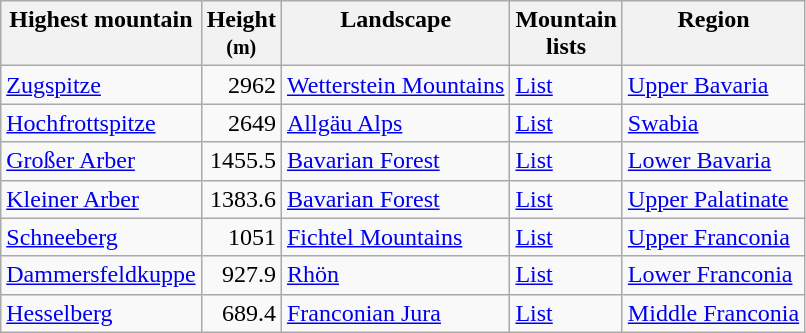<table class="wikitable toptextcells sortable">
<tr style="vertical-align:top">
<th>Highest mountain</th>
<th>Height<br><small>(m)</small></th>
<th>Landscape</th>
<th class="unsortable">Mountain<br>lists<br></th>
<th>Region</th>
</tr>
<tr>
<td><a href='#'>Zugspitze</a></td>
<td style="text-align:right;">2962</td>
<td><a href='#'>Wetterstein Mountains</a></td>
<td><a href='#'>List</a></td>
<td><a href='#'>Upper Bavaria</a></td>
</tr>
<tr>
<td><a href='#'>Hochfrottspitze</a></td>
<td style="text-align:right;">2649</td>
<td><a href='#'>Allgäu Alps</a></td>
<td><a href='#'>List</a></td>
<td><a href='#'>Swabia</a></td>
</tr>
<tr>
<td><a href='#'>Großer Arber</a></td>
<td style="text-align:right;">1455.5</td>
<td><a href='#'>Bavarian Forest</a></td>
<td><a href='#'>List</a></td>
<td><a href='#'>Lower Bavaria</a></td>
</tr>
<tr>
<td><a href='#'>Kleiner Arber</a></td>
<td style="text-align:right;">1383.6</td>
<td><a href='#'>Bavarian Forest</a></td>
<td><a href='#'>List</a></td>
<td><a href='#'>Upper Palatinate</a></td>
</tr>
<tr>
<td><a href='#'>Schneeberg</a></td>
<td style="text-align:right;">1051</td>
<td><a href='#'>Fichtel Mountains</a></td>
<td><a href='#'>List</a></td>
<td><a href='#'>Upper Franconia</a></td>
</tr>
<tr>
<td><a href='#'>Dammersfeldkuppe</a></td>
<td style="text-align:right;">927.9</td>
<td><a href='#'>Rhön</a></td>
<td><a href='#'>List</a></td>
<td><a href='#'>Lower Franconia</a></td>
</tr>
<tr>
<td><a href='#'>Hesselberg</a></td>
<td style="text-align:right;">689.4</td>
<td><a href='#'>Franconian Jura</a></td>
<td><a href='#'>List</a></td>
<td><a href='#'>Middle Franconia</a></td>
</tr>
</table>
